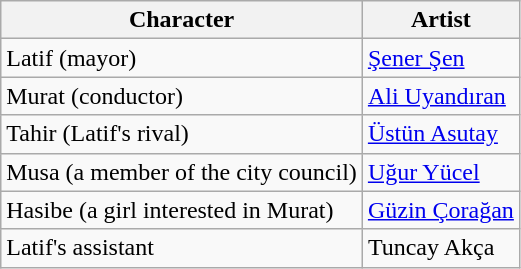<table class="sortable wikitable">
<tr>
<th>Character</th>
<th>Artist</th>
</tr>
<tr>
<td>Latif (mayor)</td>
<td><a href='#'>Şener Şen</a></td>
</tr>
<tr>
<td>Murat (conductor)</td>
<td><a href='#'>Ali Uyandıran</a></td>
</tr>
<tr>
<td>Tahir (Latif's rival)</td>
<td><a href='#'>Üstün Asutay</a></td>
</tr>
<tr>
<td>Musa (a member of the city council)</td>
<td><a href='#'>Uğur Yücel</a></td>
</tr>
<tr>
<td>Hasibe (a girl interested in Murat)</td>
<td><a href='#'>Güzin Çorağan</a></td>
</tr>
<tr>
<td>Latif's assistant</td>
<td>Tuncay Akça</td>
</tr>
</table>
